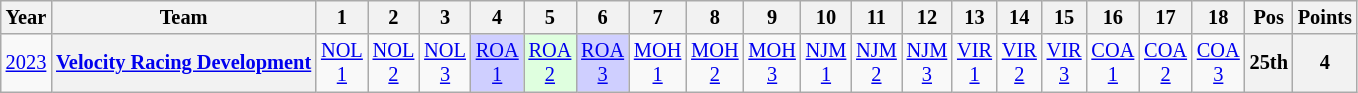<table class="wikitable" style="text-align:center; font-size:85%">
<tr>
<th>Year</th>
<th>Team</th>
<th>1</th>
<th>2</th>
<th>3</th>
<th>4</th>
<th>5</th>
<th>6</th>
<th>7</th>
<th>8</th>
<th>9</th>
<th>10</th>
<th>11</th>
<th>12</th>
<th>13</th>
<th>14</th>
<th>15</th>
<th>16</th>
<th>17</th>
<th>18</th>
<th>Pos</th>
<th>Points</th>
</tr>
<tr>
<td><a href='#'>2023</a></td>
<th nowrap><a href='#'>Velocity Racing Development</a></th>
<td style="background:#;"><a href='#'>NOL<br>1</a></td>
<td style="background:#;"><a href='#'>NOL<br>2</a></td>
<td style="background:#;"><a href='#'>NOL<br>3</a></td>
<td style="background:#CFCFFF;"><a href='#'>ROA<br>1</a><br></td>
<td style="background:#DFFFDF;"><a href='#'>ROA<br>2</a><br></td>
<td style="background:#CFCFFF;"><a href='#'>ROA<br>3</a><br></td>
<td style="background:#;"><a href='#'>MOH<br>1</a></td>
<td style="background:#;"><a href='#'>MOH<br>2</a></td>
<td style="background:#;"><a href='#'>MOH<br>3</a></td>
<td style="background:#;"><a href='#'>NJM<br>1</a></td>
<td style="background:#;"><a href='#'>NJM<br>2</a></td>
<td style="background:#;"><a href='#'>NJM<br>3</a></td>
<td style="background:#;"><a href='#'>VIR<br>1</a></td>
<td style="background:#;"><a href='#'>VIR<br>2</a></td>
<td style="background:#;"><a href='#'>VIR<br>3</a></td>
<td style="background:#;"><a href='#'>COA<br>1</a></td>
<td style="background:#;"><a href='#'>COA<br>2</a></td>
<td style="background:#;"><a href='#'>COA<br>3</a></td>
<th>25th</th>
<th>4</th>
</tr>
</table>
